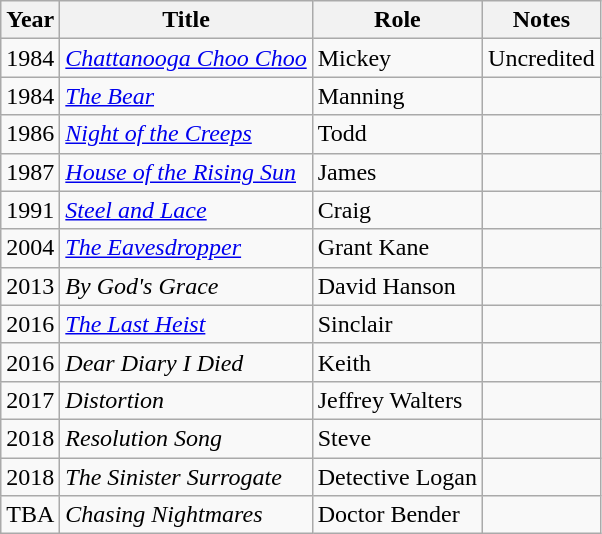<table class="wikitable sortable">
<tr>
<th>Year</th>
<th>Title</th>
<th>Role</th>
<th>Notes</th>
</tr>
<tr>
<td>1984</td>
<td><a href='#'><em>Chattanooga Choo Choo</em></a></td>
<td>Mickey</td>
<td>Uncredited</td>
</tr>
<tr>
<td>1984</td>
<td><a href='#'><em>The Bear</em></a></td>
<td>Manning</td>
<td></td>
</tr>
<tr>
<td>1986</td>
<td><em><a href='#'>Night of the Creeps</a></em></td>
<td>Todd</td>
<td></td>
</tr>
<tr>
<td>1987</td>
<td><a href='#'><em>House of the Rising Sun</em></a></td>
<td>James</td>
<td></td>
</tr>
<tr>
<td>1991</td>
<td><em><a href='#'>Steel and Lace</a></em></td>
<td>Craig</td>
<td></td>
</tr>
<tr>
<td>2004</td>
<td><em><a href='#'>The Eavesdropper</a></em></td>
<td>Grant Kane</td>
<td></td>
</tr>
<tr>
<td>2013</td>
<td><em>By God's Grace</em></td>
<td>David Hanson</td>
<td></td>
</tr>
<tr>
<td>2016</td>
<td><em><a href='#'>The Last Heist</a></em></td>
<td>Sinclair</td>
<td></td>
</tr>
<tr>
<td>2016</td>
<td><em>Dear Diary I Died</em></td>
<td>Keith</td>
<td></td>
</tr>
<tr>
<td>2017</td>
<td><em>Distortion</em></td>
<td>Jeffrey Walters</td>
<td></td>
</tr>
<tr>
<td>2018</td>
<td><em>Resolution Song</em></td>
<td>Steve</td>
<td></td>
</tr>
<tr>
<td>2018</td>
<td><em>The Sinister Surrogate</em></td>
<td>Detective Logan</td>
<td></td>
</tr>
<tr>
<td>TBA</td>
<td><em>Chasing Nightmares</em></td>
<td>Doctor Bender</td>
<td></td>
</tr>
</table>
